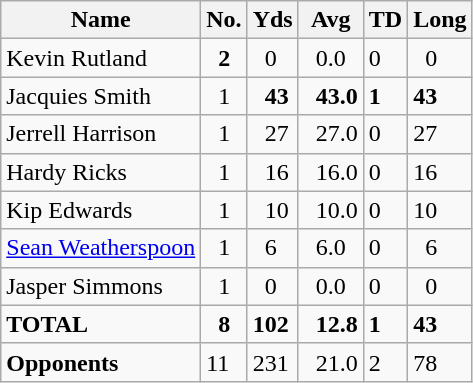<table class="wikitable sortable" style="white-space:nowrap;">
<tr>
<th>Name</th>
<th>No.</th>
<th>Yds</th>
<th>Avg</th>
<th>TD</th>
<th>Long</th>
</tr>
<tr>
<td>Kevin Rutland</td>
<td>  <strong>2</strong></td>
<td>   0</td>
<td>   0.0</td>
<td>0</td>
<td>  0</td>
</tr>
<tr>
<td>Jacquies Smith</td>
<td>  1</td>
<td>  <strong>43</strong></td>
<td>  <strong>43.0</strong></td>
<td><strong>1</strong></td>
<td><strong>43</strong></td>
</tr>
<tr>
<td>Jerrell Harrison</td>
<td>  1</td>
<td>  27</td>
<td>  27.0</td>
<td>0</td>
<td>27</td>
</tr>
<tr>
<td>Hardy Ricks</td>
<td>  1</td>
<td>  16</td>
<td>  16.0</td>
<td>0</td>
<td>16</td>
</tr>
<tr>
<td>Kip Edwards</td>
<td>  1</td>
<td>  10</td>
<td>  10.0</td>
<td>0</td>
<td>10</td>
</tr>
<tr>
<td><a href='#'>Sean Weatherspoon</a></td>
<td>  1</td>
<td>   6</td>
<td>   6.0</td>
<td>0</td>
<td>  6</td>
</tr>
<tr>
<td>Jasper Simmons</td>
<td>  1</td>
<td>   0</td>
<td>   0.0</td>
<td>0</td>
<td>  0</td>
</tr>
<tr>
<td><strong>TOTAL</strong></td>
<td>  <strong>8</strong></td>
<td><strong>102</strong></td>
<td>  <strong>12.8</strong></td>
<td><strong>1</strong></td>
<td><strong>43</strong></td>
</tr>
<tr>
<td><strong>Opponents</strong></td>
<td>11</td>
<td>231</td>
<td>  21.0</td>
<td>2</td>
<td>78</td>
</tr>
</table>
